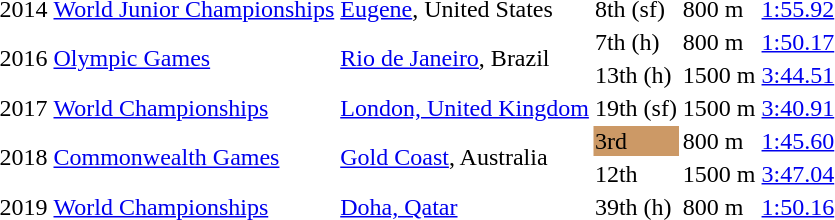<table>
<tr>
<td>2014</td>
<td><a href='#'>World Junior Championships</a></td>
<td><a href='#'>Eugene</a>, United States</td>
<td>8th (sf)</td>
<td>800 m</td>
<td><a href='#'>1:55.92</a></td>
</tr>
<tr>
<td rowspan=2>2016</td>
<td rowspan=2><a href='#'>Olympic Games</a></td>
<td rowspan=2><a href='#'>Rio de Janeiro</a>, Brazil</td>
<td>7th (h)</td>
<td>800 m</td>
<td><a href='#'>1:50.17</a></td>
</tr>
<tr>
<td>13th (h)</td>
<td>1500 m</td>
<td><a href='#'>3:44.51</a></td>
</tr>
<tr>
<td>2017</td>
<td><a href='#'>World Championships</a></td>
<td><a href='#'>London, United Kingdom</a></td>
<td>19th (sf)</td>
<td>1500 m</td>
<td><a href='#'>3:40.91</a></td>
</tr>
<tr>
<td rowspan=2>2018</td>
<td rowspan=2><a href='#'>Commonwealth Games</a></td>
<td rowspan=2><a href='#'>Gold Coast</a>, Australia</td>
<td bgcolor=cc9966>3rd</td>
<td>800 m</td>
<td><a href='#'>1:45.60</a></td>
</tr>
<tr>
<td>12th</td>
<td>1500 m</td>
<td><a href='#'>3:47.04</a></td>
</tr>
<tr>
<td>2019</td>
<td><a href='#'>World Championships</a></td>
<td><a href='#'>Doha, Qatar</a></td>
<td>39th (h)</td>
<td>800 m</td>
<td><a href='#'>1:50.16</a></td>
</tr>
</table>
